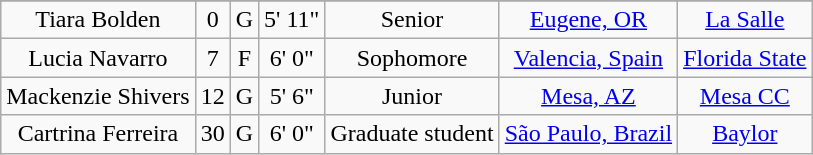<table class="wikitable sortable" style="text-align: center">
<tr align=center>
</tr>
<tr>
<td>Tiara Bolden</td>
<td>0</td>
<td>G</td>
<td>5' 11"</td>
<td>Senior</td>
<td><a href='#'>Eugene, OR</a></td>
<td><a href='#'>La Salle</a></td>
</tr>
<tr>
<td>Lucia Navarro</td>
<td>7</td>
<td>F</td>
<td>6' 0"</td>
<td>Sophomore</td>
<td><a href='#'>Valencia, Spain</a></td>
<td><a href='#'>Florida State</a></td>
</tr>
<tr>
<td>Mackenzie Shivers</td>
<td>12</td>
<td>G</td>
<td>5' 6"</td>
<td>Junior</td>
<td><a href='#'>Mesa, AZ</a></td>
<td><a href='#'>Mesa CC</a></td>
</tr>
<tr>
<td>Cartrina Ferreira</td>
<td>30</td>
<td>G</td>
<td>6' 0"</td>
<td>Graduate student</td>
<td><a href='#'>São Paulo, Brazil</a></td>
<td><a href='#'>Baylor</a></td>
</tr>
</table>
